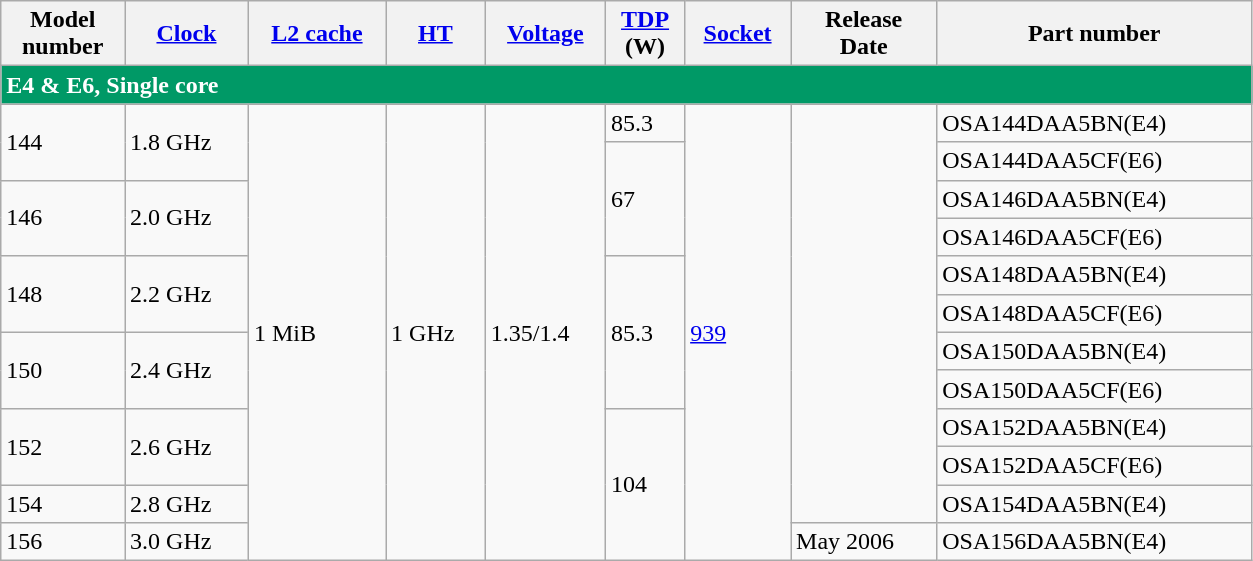<table style="width:835px; px;" class="wikitable">
<tr>
<th>Model<br>number</th>
<th><a href='#'>Clock</a></th>
<th><a href='#'>L2 cache</a></th>
<th><a href='#'>HT</a></th>
<th><a href='#'>Voltage</a></th>
<th><a href='#'>TDP</a><br>(W)</th>
<th><a href='#'>Socket</a></th>
<th>Release<br>Date</th>
<th>Part number</th>
</tr>
<tr>
<td colspan="10" style="text-align:left; background:#096; color:white;"><strong>E4 & E6, Single core</strong></td>
</tr>
<tr>
<td rowspan="2">144</td>
<td rowspan="2">1.8 GHz</td>
<td rowspan="12">1 MiB</td>
<td rowspan="12">1 GHz</td>
<td rowspan="12">1.35/1.4</td>
<td>85.3</td>
<td rowspan="12"><a href='#'>939</a></td>
<td rowspan="11"></td>
<td>OSA144DAA5BN(E4)</td>
</tr>
<tr>
<td rowspan="3">67</td>
<td>OSA144DAA5CF(E6)</td>
</tr>
<tr>
<td rowspan="2">146</td>
<td rowspan="2">2.0 GHz</td>
<td>OSA146DAA5BN(E4)</td>
</tr>
<tr>
<td>OSA146DAA5CF(E6)</td>
</tr>
<tr>
<td rowspan="2">148</td>
<td rowspan="2">2.2 GHz</td>
<td rowspan="4">85.3</td>
<td>OSA148DAA5BN(E4)</td>
</tr>
<tr>
<td>OSA148DAA5CF(E6)</td>
</tr>
<tr>
<td rowspan="2">150</td>
<td rowspan="2">2.4 GHz</td>
<td>OSA150DAA5BN(E4)</td>
</tr>
<tr>
<td>OSA150DAA5CF(E6)</td>
</tr>
<tr>
<td rowspan="2">152</td>
<td rowspan="2">2.6 GHz</td>
<td rowspan="4">104</td>
<td>OSA152DAA5BN(E4)</td>
</tr>
<tr>
<td>OSA152DAA5CF(E6)</td>
</tr>
<tr>
<td>154</td>
<td>2.8 GHz</td>
<td>OSA154DAA5BN(E4)</td>
</tr>
<tr>
<td>156</td>
<td>3.0 GHz</td>
<td>May 2006</td>
<td>OSA156DAA5BN(E4)</td>
</tr>
</table>
